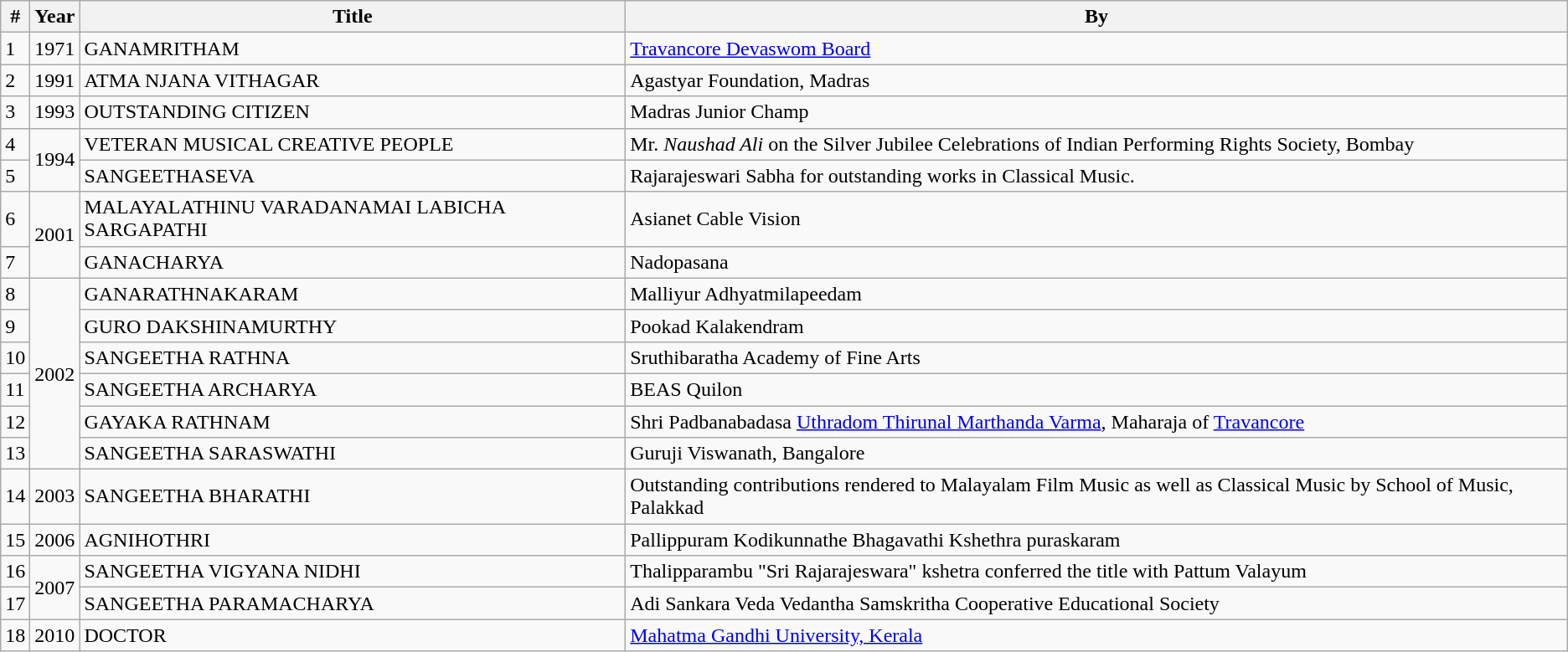<table class="wikitable">
<tr>
<th>#</th>
<th>Year</th>
<th>Title</th>
<th>By</th>
</tr>
<tr>
<td>1</td>
<td>1971</td>
<td>GANAMRITHAM</td>
<td><a href='#'>Travancore Devaswom Board</a></td>
</tr>
<tr>
<td>2</td>
<td>1991</td>
<td>ATMA NJANA VITHAGAR</td>
<td>Agastyar Foundation, Madras</td>
</tr>
<tr>
<td>3</td>
<td>1993</td>
<td>OUTSTANDING CITIZEN</td>
<td>Madras Junior Champ</td>
</tr>
<tr>
<td>4</td>
<td rowspan="2">1994</td>
<td>VETERAN MUSICAL CREATIVE PEOPLE</td>
<td>Mr. <em>Naushad Ali</em>  on the Silver Jubilee Celebrations of Indian Performing Rights Society, Bombay</td>
</tr>
<tr>
<td>5</td>
<td>SANGEETHASEVA</td>
<td>Rajarajeswari Sabha for outstanding works in Classical Music.</td>
</tr>
<tr>
<td>6</td>
<td rowspan="2">2001</td>
<td>MALAYALATHINU VARADANAMAI LABICHA SARGAPATHI</td>
<td>Asianet Cable Vision</td>
</tr>
<tr>
<td>7</td>
<td>GANACHARYA</td>
<td>Nadopasana</td>
</tr>
<tr>
<td>8</td>
<td rowspan="6">2002</td>
<td>GANARATHNAKARAM</td>
<td>Malliyur Adhyatmilapeedam</td>
</tr>
<tr>
<td>9</td>
<td>GURO DAKSHINAMURTHY</td>
<td>Pookad Kalakendram</td>
</tr>
<tr>
<td>10</td>
<td>SANGEETHA RATHNA</td>
<td>Sruthibaratha Academy of Fine Arts</td>
</tr>
<tr>
<td>11</td>
<td>SANGEETHA ARCHARYA</td>
<td>BEAS Quilon</td>
</tr>
<tr>
<td>12</td>
<td>GAYAKA RATHNAM</td>
<td>Shri Padbanabadasa <a href='#'>Uthradom Thirunal Marthanda Varma</a>, Maharaja of <a href='#'>Travancore</a></td>
</tr>
<tr>
<td>13</td>
<td>SANGEETHA SARASWATHI</td>
<td>Guruji Viswanath, Bangalore</td>
</tr>
<tr>
<td>14</td>
<td>2003</td>
<td>SANGEETHA BHARATHI</td>
<td>Outstanding contributions rendered to Malayalam Film Music as well as Classical Music by School of Music, Palakkad</td>
</tr>
<tr>
<td>15</td>
<td>2006</td>
<td>AGNIHOTHRI</td>
<td>Pallippuram Kodikunnathe Bhagavathi Kshethra puraskaram</td>
</tr>
<tr>
<td>16</td>
<td rowspan="2">2007</td>
<td>SANGEETHA VIGYANA NIDHI</td>
<td>Thalipparambu "Sri Rajarajeswara" kshetra conferred the title with Pattum Valayum</td>
</tr>
<tr>
<td>17</td>
<td>SANGEETHA PARAMACHARYA</td>
<td>Adi Sankara Veda Vedantha Samskritha Cooperative Educational Society</td>
</tr>
<tr>
<td>18</td>
<td>2010</td>
<td>DOCTOR</td>
<td><a href='#'>Mahatma Gandhi University, Kerala</a></td>
</tr>
</table>
